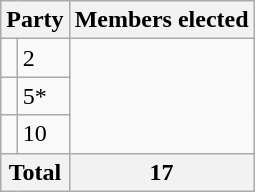<table class="wikitable">
<tr>
<th colspan=2>Party</th>
<th>Members elected</th>
</tr>
<tr>
<td></td>
<td>2</td>
</tr>
<tr>
<td></td>
<td>5*</td>
</tr>
<tr>
<td></td>
<td>10</td>
</tr>
<tr>
<th colspan=2>Total</th>
<th>17</th>
</tr>
</table>
